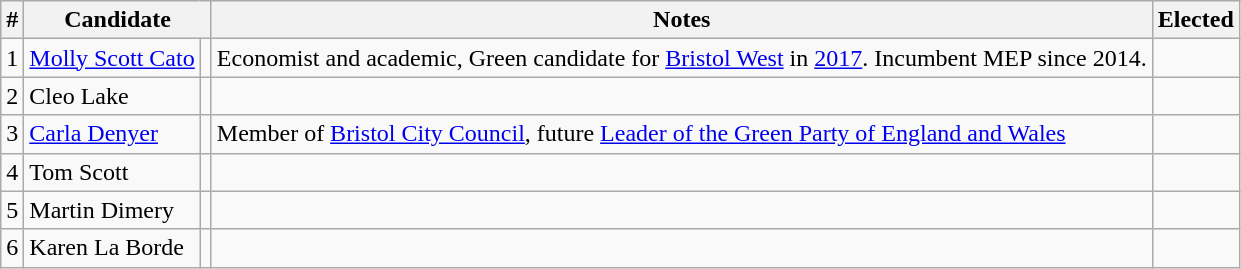<table class="wikitable">
<tr>
<th>#</th>
<th colspan="2">Candidate</th>
<th>Notes</th>
<th>Elected</th>
</tr>
<tr>
<td>1</td>
<td><a href='#'>Molly Scott Cato</a></td>
<td></td>
<td>Economist and academic, Green candidate for <a href='#'>Bristol West</a> in <a href='#'>2017</a>. Incumbent MEP since 2014.</td>
<td></td>
</tr>
<tr>
<td>2</td>
<td>Cleo Lake</td>
<td></td>
<td></td>
<td></td>
</tr>
<tr>
<td>3</td>
<td><a href='#'>Carla Denyer</a></td>
<td></td>
<td>Member of <a href='#'>Bristol City Council</a>, future <a href='#'>Leader of the Green Party of England and Wales</a></td>
<td></td>
</tr>
<tr>
<td>4</td>
<td>Tom Scott</td>
<td></td>
<td></td>
<td></td>
</tr>
<tr>
<td>5</td>
<td>Martin Dimery</td>
<td></td>
<td></td>
<td></td>
</tr>
<tr>
<td>6</td>
<td>Karen La Borde</td>
<td></td>
<td></td>
<td></td>
</tr>
</table>
